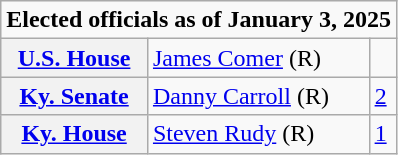<table class=wikitable>
<tr>
<td colspan="3"><strong>Elected officials as of January 3, 2025</strong></td>
</tr>
<tr>
<th scope=row><a href='#'>U.S. House</a></th>
<td><a href='#'>James Comer</a> (R)</td>
<td></td>
</tr>
<tr>
<th scope=row><a href='#'>Ky. Senate</a></th>
<td><a href='#'>Danny Carroll</a> (R)</td>
<td><a href='#'>2</a></td>
</tr>
<tr>
<th scope=row><a href='#'>Ky. House</a></th>
<td><a href='#'>Steven Rudy</a> (R)</td>
<td><a href='#'>1</a></td>
</tr>
</table>
